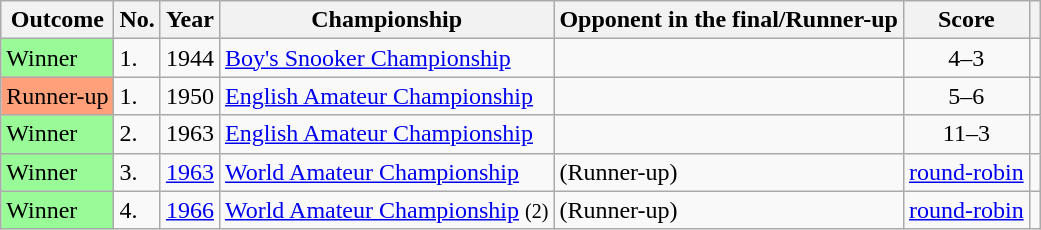<table class="wikitable">
<tr>
<th>Outcome</th>
<th>No.</th>
<th>Year</th>
<th>Championship</th>
<th>Opponent in the final/Runner-up</th>
<th>Score</th>
<th></th>
</tr>
<tr>
<td style="background:#98FB98">Winner</td>
<td>1.</td>
<td>1944</td>
<td><a href='#'>Boy's Snooker Championship</a></td>
<td></td>
<td align="center">4–3</td>
<td></td>
</tr>
<tr>
<td style="background:#ffa07a;">Runner-up</td>
<td>1.</td>
<td>1950</td>
<td><a href='#'>English Amateur Championship</a></td>
<td></td>
<td align="center">5–6</td>
<td></td>
</tr>
<tr>
<td style="background:#98FB98">Winner</td>
<td>2.</td>
<td>1963</td>
<td><a href='#'>English Amateur Championship</a></td>
<td></td>
<td align="center">11–3</td>
<td></td>
</tr>
<tr>
<td style="background:#98FB98">Winner</td>
<td>3.</td>
<td><a href='#'>1963</a></td>
<td><a href='#'>World Amateur Championship</a></td>
<td> (Runner-up)</td>
<td align="center"><a href='#'>round-robin</a></td>
<td></td>
</tr>
<tr>
<td style="background:#98FB98">Winner</td>
<td>4.</td>
<td><a href='#'>1966</a></td>
<td><a href='#'>World Amateur Championship</a> <small>(2)</small></td>
<td> (Runner-up)</td>
<td align="center"><a href='#'>round-robin</a></td>
<td></td>
</tr>
</table>
